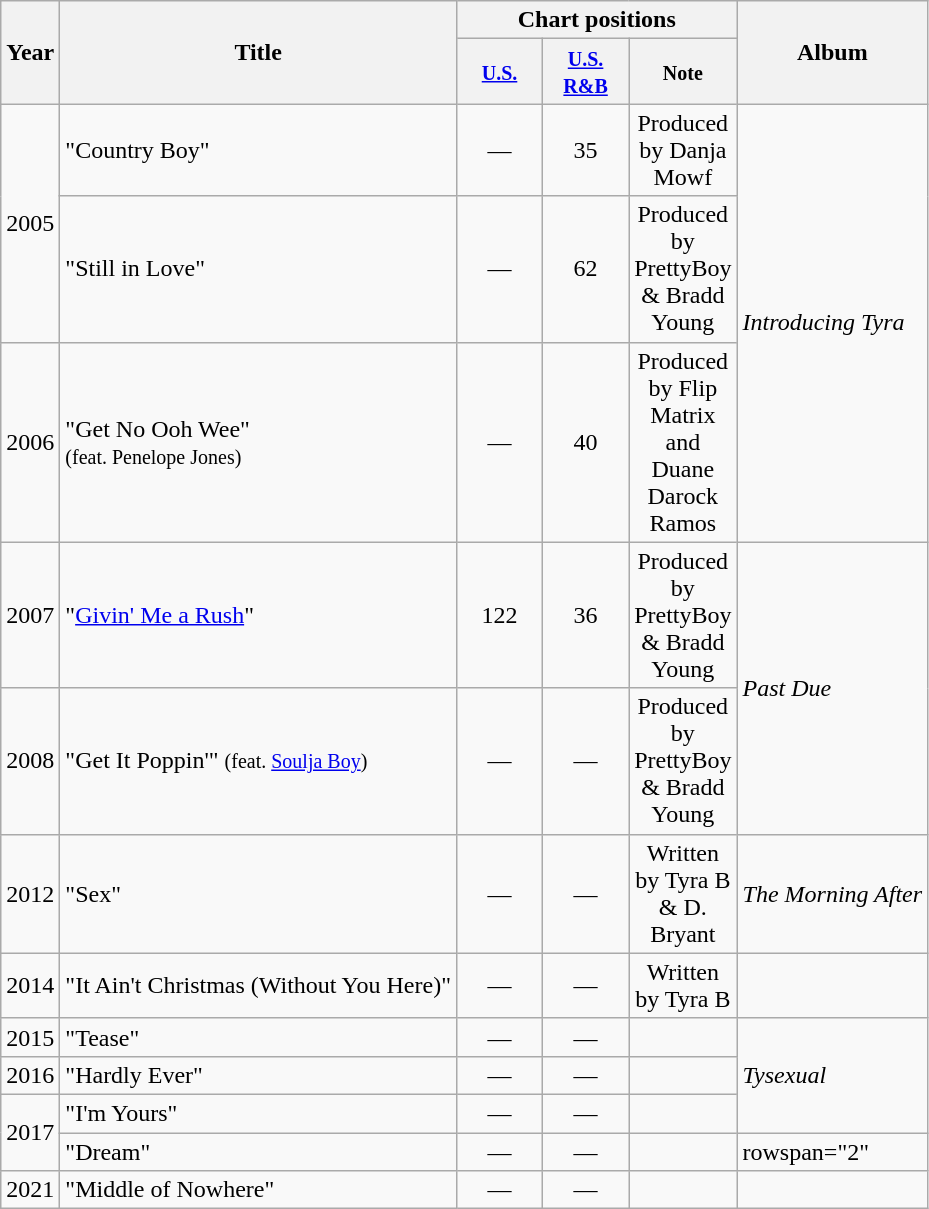<table class="wikitable">
<tr>
<th rowspan="2">Year</th>
<th rowspan="2">Title</th>
<th colspan="3">Chart positions</th>
<th rowspan="2">Album</th>
</tr>
<tr>
<th width="50"><small><a href='#'>U.S.</a></small></th>
<th width="50"><small><a href='#'>U.S. R&B</a></small></th>
<th width="50"><small>Note</small></th>
</tr>
<tr tyr>
<td align="center" rowspan="2">2005</td>
<td>"Country Boy"</td>
<td align="center">—</td>
<td align="center">35</td>
<td align="center">Produced by Danja Mowf</td>
<td rowspan="3"><em>Introducing Tyra</em></td>
</tr>
<tr>
<td align="left">"Still in Love"</td>
<td align="center">—</td>
<td align="center">62</td>
<td align="center">Produced by PrettyBoy & Bradd Young</td>
</tr>
<tr>
<td align="center" rowspan="1">2006</td>
<td align="left">"Get No Ooh Wee"<br><small>(feat. Penelope Jones)</small></td>
<td align="center">—</td>
<td align="center">40</td>
<td align="center">Produced by Flip Matrix and Duane Darock Ramos</td>
</tr>
<tr>
<td align="center" rowspan="1">2007</td>
<td>"<a href='#'>Givin' Me a Rush</a>"</td>
<td align="center">122</td>
<td align="center">36</td>
<td align="center">Produced by PrettyBoy & Bradd Young</td>
<td rowspan="2"><em>Past Due</em></td>
</tr>
<tr>
<td align="center" rowspan="1">2008</td>
<td>"Get It Poppin'" <small>(feat. <a href='#'>Soulja Boy</a>)</small></td>
<td align="center">—</td>
<td align="center">—</td>
<td align="center">Produced by PrettyBoy & Bradd Young</td>
</tr>
<tr>
<td align="center" rowspan="1">2012</td>
<td>"Sex"</td>
<td align="center">—</td>
<td align="center">—</td>
<td align="center">Written by Tyra B & D. Bryant</td>
<td rowspan="1"><em>The Morning After</em></td>
</tr>
<tr>
<td align="center">2014</td>
<td>"It Ain't Christmas (Without You Here)"</td>
<td align="center">—</td>
<td align="center">—</td>
<td align="center">Written by Tyra B</td>
<td></td>
</tr>
<tr>
<td align="center" rowspan="1">2015</td>
<td>"Tease"</td>
<td align="center">—</td>
<td align="center">—</td>
<td align="center"></td>
<td rowspan="3"><em>Tysexual</em></td>
</tr>
<tr>
<td align="center" rowspan="1">2016</td>
<td>"Hardly Ever"</td>
<td align="center">—</td>
<td align="center">—</td>
<td align="center"></td>
</tr>
<tr>
<td align="center" rowspan="2">2017</td>
<td>"I'm Yours"</td>
<td align="center">—</td>
<td align="center">—</td>
<td align="center"></td>
</tr>
<tr>
<td>"Dream"</td>
<td align="center">—</td>
<td align="center">—</td>
<td align="center"></td>
<td>rowspan="2" </td>
</tr>
<tr>
<td>2021</td>
<td>"Middle of Nowhere"</td>
<td align="center">—</td>
<td align="center">—</td>
<td align="center"></td>
</tr>
</table>
